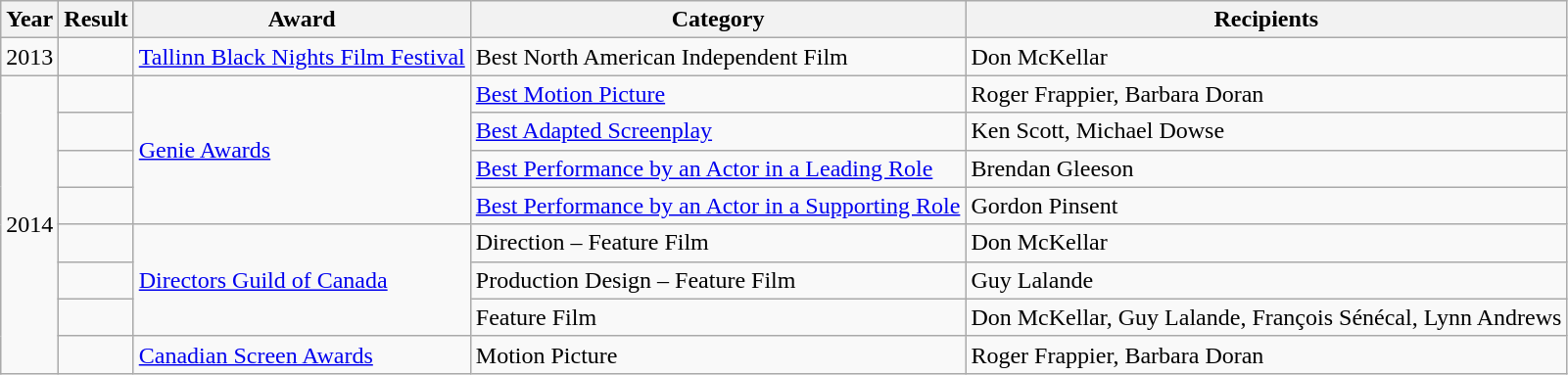<table class="wikitable sortable">
<tr>
<th>Year</th>
<th>Result</th>
<th>Award</th>
<th>Category</th>
<th>Recipients</th>
</tr>
<tr>
<td>2013</td>
<td></td>
<td><a href='#'>Tallinn Black Nights Film Festival</a></td>
<td>Best North American Independent Film</td>
<td>Don McKellar</td>
</tr>
<tr>
<td rowspan="8">2014</td>
<td></td>
<td rowspan="4"><a href='#'>Genie Awards</a></td>
<td><a href='#'>Best Motion Picture</a></td>
<td>Roger Frappier, Barbara Doran</td>
</tr>
<tr>
<td></td>
<td><a href='#'>Best Adapted Screenplay</a></td>
<td>Ken Scott, Michael Dowse</td>
</tr>
<tr>
<td></td>
<td><a href='#'>Best Performance by an Actor in a Leading Role</a></td>
<td>Brendan Gleeson</td>
</tr>
<tr>
<td></td>
<td><a href='#'>Best Performance by an Actor in a Supporting Role</a></td>
<td>Gordon Pinsent</td>
</tr>
<tr>
<td></td>
<td rowspan="3"><a href='#'>Directors Guild of Canada</a></td>
<td>Direction – Feature Film</td>
<td>Don McKellar</td>
</tr>
<tr>
<td></td>
<td>Production Design – Feature Film</td>
<td>Guy Lalande</td>
</tr>
<tr>
<td></td>
<td>Feature Film</td>
<td>Don McKellar, Guy Lalande, François Sénécal, Lynn Andrews</td>
</tr>
<tr>
<td></td>
<td><a href='#'>Canadian Screen Awards</a></td>
<td>Motion Picture</td>
<td>Roger Frappier, Barbara Doran</td>
</tr>
</table>
